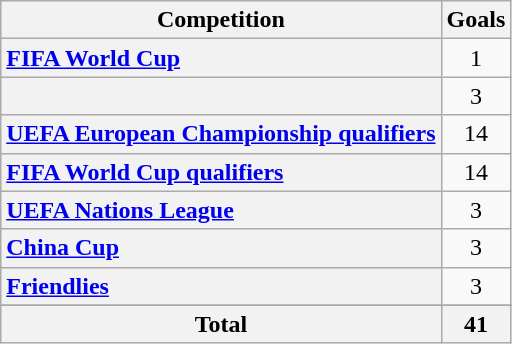<table class="wikitable sortable plainrowheaders" style="text-align:center">
<tr>
<th scope="col">Competition</th>
<th scope="col">Goals</th>
</tr>
<tr>
<th style="text-align:left" scope=row><a href='#'>FIFA World Cup</a></th>
<td>1</td>
</tr>
<tr>
<th style="text-align:left" scope=row><a href='#'></a></th>
<td>3</td>
</tr>
<tr>
<th style="text-align:left" scope=row><a href='#'>UEFA European Championship qualifiers</a></th>
<td>14</td>
</tr>
<tr>
<th style="text-align:left" scope=row><a href='#'>FIFA World Cup qualifiers</a></th>
<td>14</td>
</tr>
<tr>
<th style="text-align:left" scope=row><a href='#'>UEFA Nations League</a></th>
<td>3</td>
</tr>
<tr>
<th style="text-align:left" scope=row><a href='#'>China Cup</a></th>
<td>3</td>
</tr>
<tr>
<th style="text-align:left" scope=row><a href='#'>Friendlies</a></th>
<td>3</td>
</tr>
<tr>
</tr>
<tr class="sortbottom">
<th scope=row><strong>Total</strong></th>
<th><strong>41</strong></th>
</tr>
</table>
